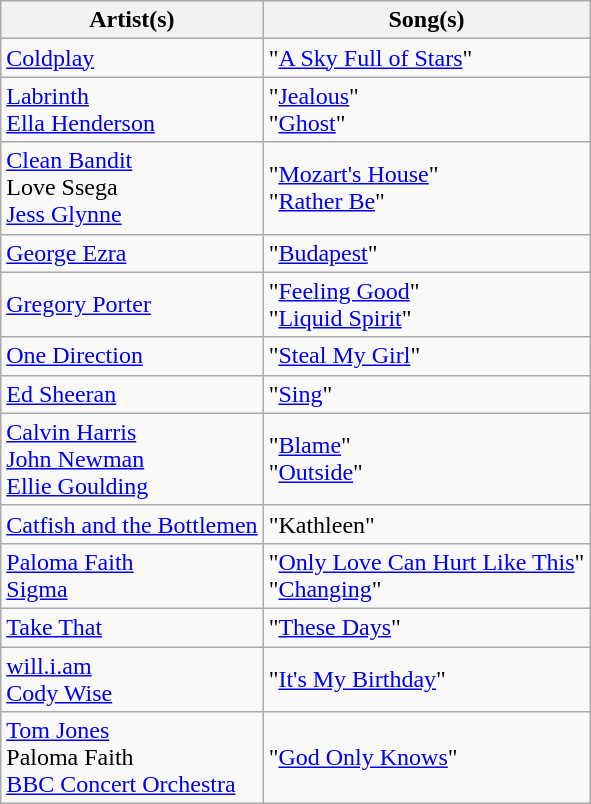<table class="wikitable">
<tr>
<th>Artist(s)</th>
<th>Song(s)</th>
</tr>
<tr>
<td><a href='#'>Coldplay</a></td>
<td>"<a href='#'>A Sky Full of Stars</a>"</td>
</tr>
<tr>
<td><a href='#'>Labrinth</a><br><a href='#'>Ella Henderson</a></td>
<td>"<a href='#'>Jealous</a>"<br>"<a href='#'>Ghost</a>"</td>
</tr>
<tr>
<td><a href='#'>Clean Bandit</a><br>Love Ssega<br><a href='#'>Jess Glynne</a></td>
<td>"<a href='#'>Mozart's House</a>"<br>"<a href='#'>Rather Be</a>"</td>
</tr>
<tr>
<td><a href='#'>George Ezra</a></td>
<td>"<a href='#'>Budapest</a>"</td>
</tr>
<tr>
<td><a href='#'>Gregory Porter</a></td>
<td>"<a href='#'>Feeling Good</a>"<br>"<a href='#'>Liquid Spirit</a>"</td>
</tr>
<tr>
<td><a href='#'>One Direction</a></td>
<td>"<a href='#'>Steal My Girl</a>"</td>
</tr>
<tr>
<td><a href='#'>Ed Sheeran</a></td>
<td>"<a href='#'>Sing</a>"</td>
</tr>
<tr>
<td><a href='#'>Calvin Harris</a><br><a href='#'>John Newman</a><br><a href='#'>Ellie Goulding</a></td>
<td>"<a href='#'>Blame</a>"<br>"<a href='#'>Outside</a>"</td>
</tr>
<tr>
<td><a href='#'>Catfish and the Bottlemen</a></td>
<td>"Kathleen"</td>
</tr>
<tr>
<td><a href='#'>Paloma Faith</a><br><a href='#'>Sigma</a></td>
<td>"<a href='#'>Only Love Can Hurt Like This</a>"<br>"<a href='#'>Changing</a>"</td>
</tr>
<tr>
<td><a href='#'>Take That</a></td>
<td>"<a href='#'>These Days</a>"</td>
</tr>
<tr>
<td><a href='#'>will.i.am</a><br><a href='#'>Cody Wise</a></td>
<td>"<a href='#'>It's My Birthday</a>"</td>
</tr>
<tr>
<td><a href='#'>Tom Jones</a><br>Paloma Faith<br><a href='#'>BBC Concert Orchestra</a></td>
<td>"<a href='#'>God Only Knows</a>"</td>
</tr>
</table>
